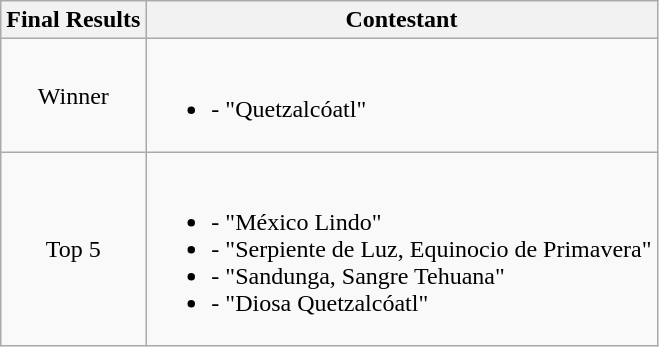<table class="wikitable">
<tr>
<th>Final Results</th>
<th>Contestant</th>
</tr>
<tr>
<td align="center">Winner</td>
<td><br><ul><li> - "Quetzalcóatl"</li></ul></td>
</tr>
<tr>
<td align="center">Top 5</td>
<td><br><ul><li> - "México Lindo"</li><li> - "Serpiente de Luz, Equinocio de Primavera"</li><li> - "Sandunga, Sangre Tehuana"</li><li> - "Diosa Quetzalcóatl"</li></ul></td>
</tr>
</table>
